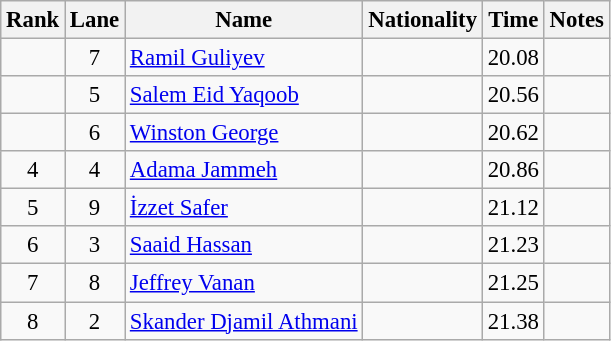<table class="wikitable sortable" style="text-align:center;font-size:95%">
<tr>
<th>Rank</th>
<th>Lane</th>
<th>Name</th>
<th>Nationality</th>
<th>Time</th>
<th>Notes</th>
</tr>
<tr>
<td></td>
<td>7</td>
<td align=left><a href='#'>Ramil Guliyev</a></td>
<td align=left></td>
<td>20.08</td>
<td></td>
</tr>
<tr>
<td></td>
<td>5</td>
<td align=left><a href='#'>Salem Eid Yaqoob</a></td>
<td align=left></td>
<td>20.56</td>
<td></td>
</tr>
<tr>
<td></td>
<td>6</td>
<td align=left><a href='#'>Winston George</a></td>
<td align=left></td>
<td>20.62</td>
<td></td>
</tr>
<tr>
<td>4</td>
<td>4</td>
<td align=left><a href='#'>Adama Jammeh</a></td>
<td align=left></td>
<td>20.86</td>
<td></td>
</tr>
<tr>
<td>5</td>
<td>9</td>
<td align=left><a href='#'>İzzet Safer</a></td>
<td align=left></td>
<td>21.12</td>
<td></td>
</tr>
<tr>
<td>6</td>
<td>3</td>
<td align=left><a href='#'>Saaid Hassan</a></td>
<td align=left></td>
<td>21.23</td>
<td></td>
</tr>
<tr>
<td>7</td>
<td>8</td>
<td align=left><a href='#'>Jeffrey Vanan</a></td>
<td align=left></td>
<td>21.25</td>
<td></td>
</tr>
<tr>
<td>8</td>
<td>2</td>
<td align=left><a href='#'>Skander Djamil Athmani</a></td>
<td align=left></td>
<td>21.38</td>
<td></td>
</tr>
</table>
